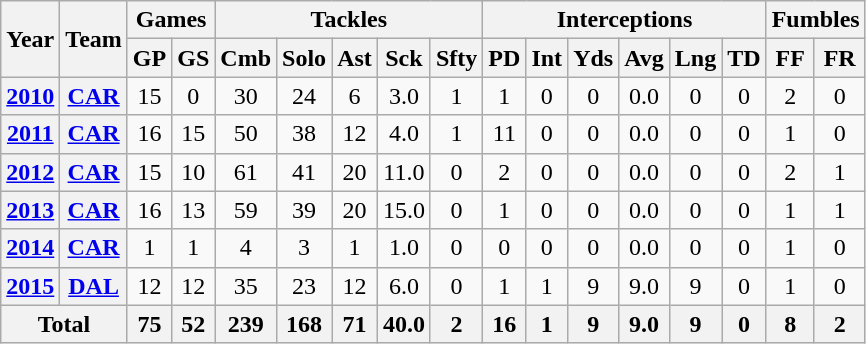<table class="wikitable" style="text-align: center;">
<tr>
<th rowspan="2">Year</th>
<th rowspan="2">Team</th>
<th colspan="2">Games</th>
<th colspan="5">Tackles</th>
<th colspan="6">Interceptions</th>
<th colspan="2">Fumbles</th>
</tr>
<tr>
<th>GP</th>
<th>GS</th>
<th>Cmb</th>
<th>Solo</th>
<th>Ast</th>
<th>Sck</th>
<th>Sfty</th>
<th>PD</th>
<th>Int</th>
<th>Yds</th>
<th>Avg</th>
<th>Lng</th>
<th>TD</th>
<th>FF</th>
<th>FR</th>
</tr>
<tr>
<th><a href='#'>2010</a></th>
<th><a href='#'>CAR</a></th>
<td>15</td>
<td>0</td>
<td>30</td>
<td>24</td>
<td>6</td>
<td>3.0</td>
<td>1</td>
<td>1</td>
<td>0</td>
<td>0</td>
<td>0.0</td>
<td>0</td>
<td>0</td>
<td>2</td>
<td>0</td>
</tr>
<tr>
<th><a href='#'>2011</a></th>
<th><a href='#'>CAR</a></th>
<td>16</td>
<td>15</td>
<td>50</td>
<td>38</td>
<td>12</td>
<td>4.0</td>
<td>1</td>
<td>11</td>
<td>0</td>
<td>0</td>
<td>0.0</td>
<td>0</td>
<td>0</td>
<td>1</td>
<td>0</td>
</tr>
<tr>
<th><a href='#'>2012</a></th>
<th><a href='#'>CAR</a></th>
<td>15</td>
<td>10</td>
<td>61</td>
<td>41</td>
<td>20</td>
<td>11.0</td>
<td>0</td>
<td>2</td>
<td>0</td>
<td>0</td>
<td>0.0</td>
<td>0</td>
<td>0</td>
<td>2</td>
<td>1</td>
</tr>
<tr>
<th><a href='#'>2013</a></th>
<th><a href='#'>CAR</a></th>
<td>16</td>
<td>13</td>
<td>59</td>
<td>39</td>
<td>20</td>
<td>15.0</td>
<td>0</td>
<td>1</td>
<td>0</td>
<td>0</td>
<td>0.0</td>
<td>0</td>
<td>0</td>
<td>1</td>
<td>1</td>
</tr>
<tr>
<th><a href='#'>2014</a></th>
<th><a href='#'>CAR</a></th>
<td>1</td>
<td>1</td>
<td>4</td>
<td>3</td>
<td>1</td>
<td>1.0</td>
<td>0</td>
<td>0</td>
<td>0</td>
<td>0</td>
<td>0.0</td>
<td>0</td>
<td>0</td>
<td>1</td>
<td>0</td>
</tr>
<tr>
<th><a href='#'>2015</a></th>
<th><a href='#'>DAL</a></th>
<td>12</td>
<td>12</td>
<td>35</td>
<td>23</td>
<td>12</td>
<td>6.0</td>
<td>0</td>
<td>1</td>
<td>1</td>
<td>9</td>
<td>9.0</td>
<td>9</td>
<td>0</td>
<td>1</td>
<td>0</td>
</tr>
<tr>
<th colspan="2">Total</th>
<th>75</th>
<th>52</th>
<th>239</th>
<th>168</th>
<th>71</th>
<th>40.0</th>
<th>2</th>
<th>16</th>
<th>1</th>
<th>9</th>
<th>9.0</th>
<th>9</th>
<th>0</th>
<th>8</th>
<th>2</th>
</tr>
</table>
